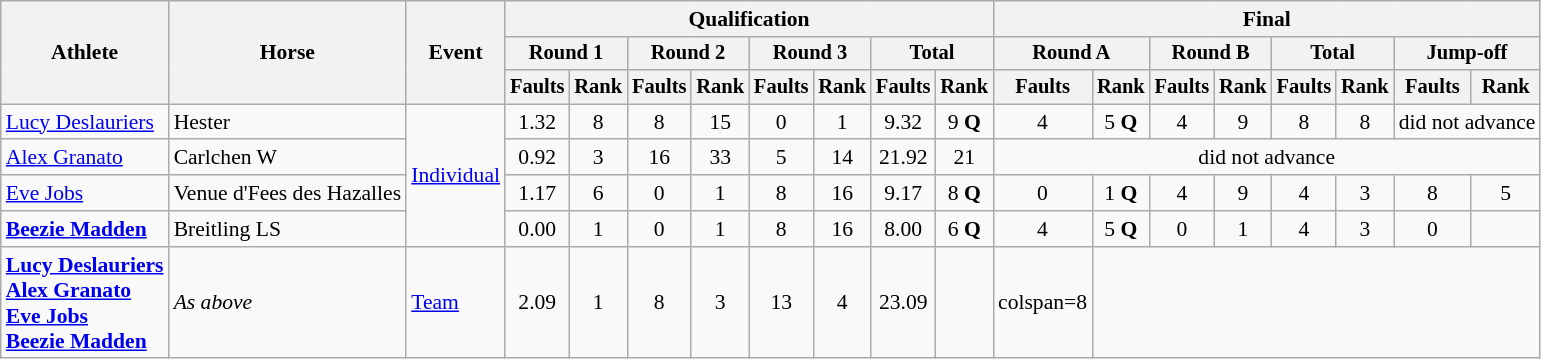<table class=wikitable style=font-size:90%;text-align:center>
<tr>
<th rowspan=3>Athlete</th>
<th rowspan=3>Horse</th>
<th rowspan=3>Event</th>
<th colspan=8>Qualification</th>
<th colspan=8>Final</th>
</tr>
<tr style=font-size:95%>
<th colspan=2>Round 1</th>
<th colspan=2>Round 2</th>
<th colspan=2>Round 3</th>
<th colspan=2>Total</th>
<th colspan=2>Round A</th>
<th colspan=2>Round B</th>
<th colspan=2>Total</th>
<th colspan=2>Jump-off</th>
</tr>
<tr style=font-size:95%>
<th>Faults</th>
<th>Rank</th>
<th>Faults</th>
<th>Rank</th>
<th>Faults</th>
<th>Rank</th>
<th>Faults</th>
<th>Rank</th>
<th>Faults</th>
<th>Rank</th>
<th>Faults</th>
<th>Rank</th>
<th>Faults</th>
<th>Rank</th>
<th>Faults</th>
<th>Rank</th>
</tr>
<tr>
<td align=left><a href='#'>Lucy Deslauriers</a></td>
<td align=left>Hester</td>
<td align=left rowspan=4><a href='#'>Individual</a></td>
<td>1.32</td>
<td>8</td>
<td>8</td>
<td>15</td>
<td>0</td>
<td>1</td>
<td>9.32</td>
<td>9 <strong>Q</strong></td>
<td>4</td>
<td>5 <strong>Q</strong></td>
<td>4</td>
<td>9</td>
<td>8</td>
<td>8</td>
<td colspan=2>did not advance</td>
</tr>
<tr>
<td align=left><a href='#'>Alex Granato</a></td>
<td align=left>Carlchen W</td>
<td>0.92</td>
<td>3</td>
<td>16</td>
<td>33</td>
<td>5</td>
<td>14</td>
<td>21.92</td>
<td>21</td>
<td colspan=8>did not advance</td>
</tr>
<tr>
<td align=left><a href='#'>Eve Jobs</a></td>
<td align=left>Venue d'Fees des Hazalles</td>
<td>1.17</td>
<td>6</td>
<td>0</td>
<td>1</td>
<td>8</td>
<td>16</td>
<td>9.17</td>
<td>8 <strong>Q</strong></td>
<td>0</td>
<td>1 <strong>Q</strong></td>
<td>4</td>
<td>9</td>
<td>4</td>
<td>3</td>
<td>8</td>
<td>5</td>
</tr>
<tr>
<td align=left><strong><a href='#'>Beezie Madden</a></strong></td>
<td align=left>Breitling LS</td>
<td>0.00</td>
<td>1</td>
<td>0</td>
<td>1</td>
<td>8</td>
<td>16</td>
<td>8.00</td>
<td>6 <strong>Q</strong></td>
<td>4</td>
<td>5 <strong>Q</strong></td>
<td>0</td>
<td>1</td>
<td>4</td>
<td>3</td>
<td>0</td>
<td></td>
</tr>
<tr>
<td align=left><strong><a href='#'>Lucy Deslauriers</a><br><a href='#'>Alex Granato</a><br><a href='#'>Eve Jobs</a><br><a href='#'>Beezie Madden</a></strong></td>
<td align=left><em>As above</em></td>
<td align=left><a href='#'>Team</a></td>
<td>2.09</td>
<td>1</td>
<td>8</td>
<td>3</td>
<td>13</td>
<td>4</td>
<td>23.09</td>
<td></td>
<td>colspan=8 </td>
</tr>
</table>
